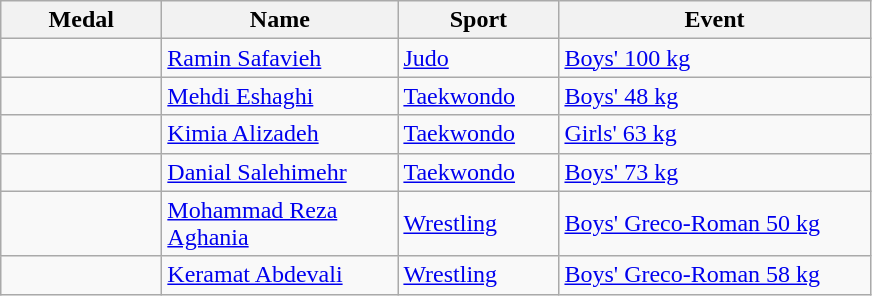<table class="wikitable sortable" style="text-align:left;">
<tr>
<th width="100">Medal</th>
<th width="150">Name</th>
<th width="100">Sport</th>
<th width="200">Event</th>
</tr>
<tr>
<td></td>
<td><a href='#'>Ramin Safavieh</a></td>
<td><a href='#'>Judo</a></td>
<td><a href='#'>Boys' 100 kg</a></td>
</tr>
<tr>
<td></td>
<td><a href='#'>Mehdi Eshaghi</a></td>
<td><a href='#'>Taekwondo</a></td>
<td><a href='#'>Boys' 48 kg</a></td>
</tr>
<tr>
<td></td>
<td><a href='#'>Kimia Alizadeh</a></td>
<td><a href='#'>Taekwondo</a></td>
<td><a href='#'>Girls' 63 kg</a></td>
</tr>
<tr>
<td></td>
<td><a href='#'>Danial Salehimehr</a></td>
<td><a href='#'>Taekwondo</a></td>
<td><a href='#'>Boys' 73 kg</a></td>
</tr>
<tr>
<td></td>
<td><a href='#'>Mohammad Reza Aghania</a></td>
<td><a href='#'>Wrestling</a></td>
<td><a href='#'>Boys' Greco-Roman 50 kg</a></td>
</tr>
<tr>
<td></td>
<td><a href='#'>Keramat Abdevali</a></td>
<td><a href='#'>Wrestling</a></td>
<td><a href='#'>Boys' Greco-Roman 58 kg</a></td>
</tr>
</table>
